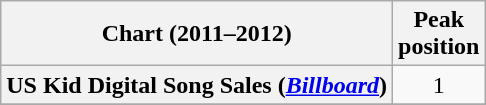<table class="wikitable sortable plainrowheaders" style="text-align:center">
<tr>
<th scope="col">Chart (2011–2012)</th>
<th scope="col">Peak<br> position</th>
</tr>
<tr>
<th scope="row">US Kid Digital Song Sales (<a href='#'><em>Billboard</em></a>)</th>
<td>1</td>
</tr>
<tr>
</tr>
</table>
